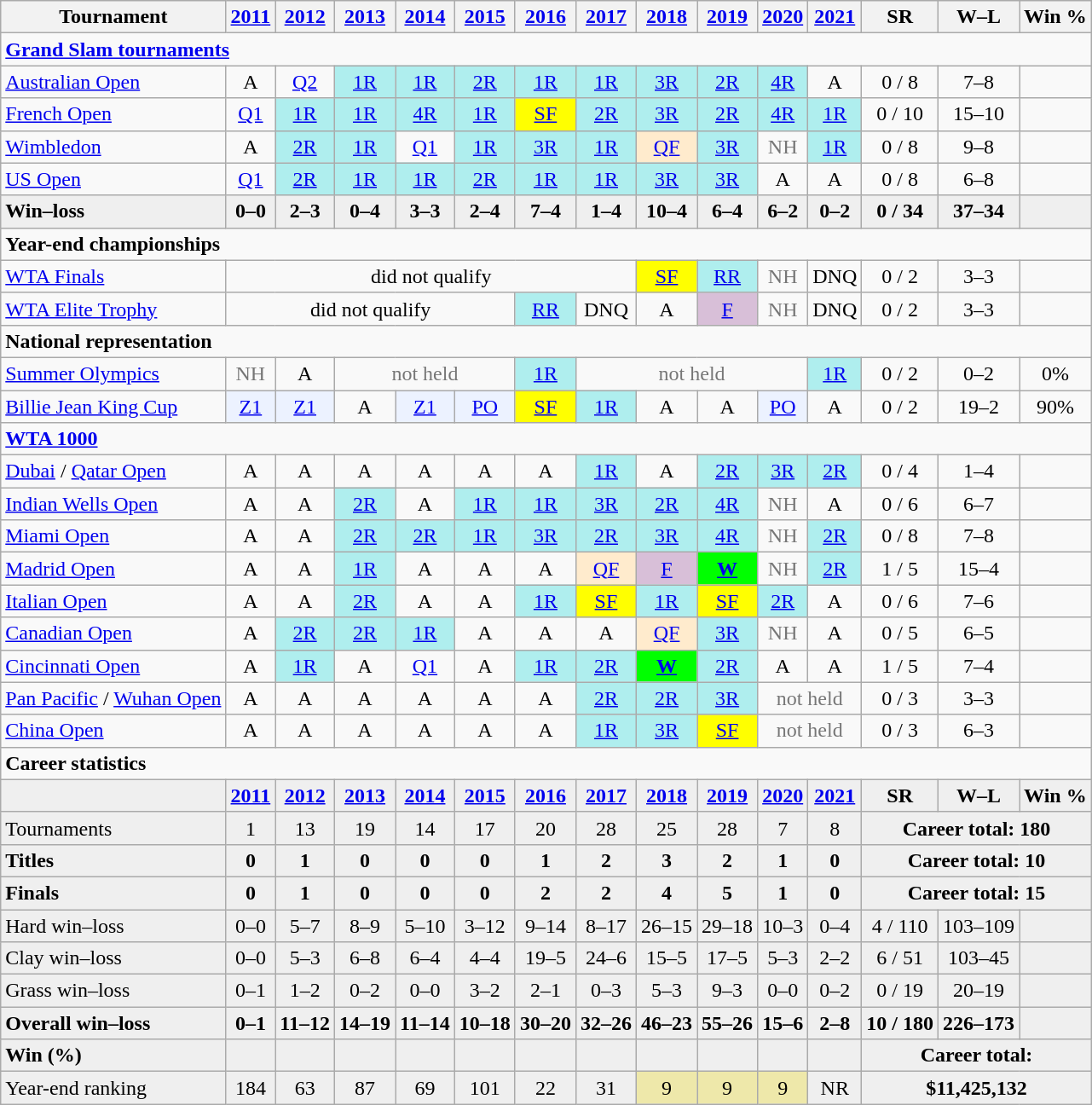<table class=wikitable style=text-align:center>
<tr>
<th>Tournament</th>
<th><a href='#'>2011</a></th>
<th><a href='#'>2012</a></th>
<th><a href='#'>2013</a></th>
<th><a href='#'>2014</a></th>
<th><a href='#'>2015</a></th>
<th><a href='#'>2016</a></th>
<th><a href='#'>2017</a></th>
<th><a href='#'>2018</a></th>
<th><a href='#'>2019</a></th>
<th><a href='#'>2020</a></th>
<th><a href='#'>2021</a></th>
<th>SR</th>
<th>W–L</th>
<th>Win %</th>
</tr>
<tr>
<td colspan=15 style=text-align:left><strong><a href='#'>Grand Slam tournaments</a></strong></td>
</tr>
<tr>
<td align=left><a href='#'>Australian Open</a></td>
<td>A</td>
<td><a href='#'>Q2</a></td>
<td bgcolor=#afeeee><a href='#'>1R</a></td>
<td bgcolor=#afeeee><a href='#'>1R</a></td>
<td bgcolor=#afeeee><a href='#'>2R</a></td>
<td bgcolor=#afeeee><a href='#'>1R</a></td>
<td bgcolor=#afeeee><a href='#'>1R</a></td>
<td bgcolor=#afeeee><a href='#'>3R</a></td>
<td bgcolor=#afeeee><a href='#'>2R</a></td>
<td bgcolor=#afeeee><a href='#'>4R</a></td>
<td>A</td>
<td>0 / 8</td>
<td>7–8</td>
<td></td>
</tr>
<tr>
<td align=left><a href='#'>French Open</a></td>
<td><a href='#'>Q1</a></td>
<td bgcolor=#afeeee><a href='#'>1R</a></td>
<td bgcolor=#afeeee><a href='#'>1R</a></td>
<td bgcolor=#afeeee><a href='#'>4R</a></td>
<td bgcolor=#afeeee><a href='#'>1R</a></td>
<td bgcolor=yellow><a href='#'>SF</a></td>
<td bgcolor=#afeeee><a href='#'>2R</a></td>
<td bgcolor=#afeeee><a href='#'>3R</a></td>
<td bgcolor=#afeeee><a href='#'>2R</a></td>
<td bgcolor=#afeeee><a href='#'>4R</a></td>
<td bgcolor=#afeeee><a href='#'>1R</a></td>
<td>0 / 10</td>
<td>15–10</td>
<td></td>
</tr>
<tr>
<td align=left><a href='#'>Wimbledon</a></td>
<td>A</td>
<td bgcolor=#afeeee><a href='#'>2R</a></td>
<td bgcolor=#afeeee><a href='#'>1R</a></td>
<td><a href='#'>Q1</a></td>
<td bgcolor=#afeeee><a href='#'>1R</a></td>
<td bgcolor=#afeeee><a href='#'>3R</a></td>
<td bgcolor=#afeeee><a href='#'>1R</a></td>
<td bgcolor=#ffebcd><a href='#'>QF</a></td>
<td bgcolor=#afeeee><a href='#'>3R</a></td>
<td style=color:#767676>NH</td>
<td bgcolor=#afeeee><a href='#'>1R</a></td>
<td>0 / 8</td>
<td>9–8</td>
<td></td>
</tr>
<tr>
<td align=left><a href='#'>US Open</a></td>
<td><a href='#'>Q1</a></td>
<td bgcolor=#afeeee><a href='#'>2R</a></td>
<td bgcolor=#afeeee><a href='#'>1R</a></td>
<td bgcolor=#afeeee><a href='#'>1R</a></td>
<td bgcolor=#afeeee><a href='#'>2R</a></td>
<td bgcolor=#afeeee><a href='#'>1R</a></td>
<td bgcolor=#afeeee><a href='#'>1R</a></td>
<td bgcolor=#afeeee><a href='#'>3R</a></td>
<td bgcolor=#afeeee><a href='#'>3R</a></td>
<td>A</td>
<td>A</td>
<td>0 / 8</td>
<td>6–8</td>
<td></td>
</tr>
<tr style=font-weight:bold;background:#efefef>
<td style=text-align:left>Win–loss</td>
<td>0–0</td>
<td>2–3</td>
<td>0–4</td>
<td>3–3</td>
<td>2–4</td>
<td>7–4</td>
<td>1–4</td>
<td>10–4</td>
<td>6–4</td>
<td>6–2</td>
<td>0–2</td>
<td>0 / 34</td>
<td>37–34</td>
<td></td>
</tr>
<tr>
<td colspan=15 style=text-align:left><strong>Year-end championships</strong></td>
</tr>
<tr>
<td align=left><a href='#'>WTA Finals</a></td>
<td colspan=7>did not qualify</td>
<td bgcolor=yellow><a href='#'>SF</a></td>
<td bgcolor=afeeee><a href='#'>RR</a></td>
<td style=color:#767676>NH</td>
<td>DNQ</td>
<td>0 / 2</td>
<td>3–3</td>
<td></td>
</tr>
<tr>
<td align=left><a href='#'>WTA Elite Trophy</a></td>
<td colspan=5>did not qualify</td>
<td bgcolor=afeeee><a href='#'>RR</a></td>
<td>DNQ</td>
<td>A</td>
<td bgcolor=thistle><a href='#'>F</a></td>
<td style=color:#767676>NH</td>
<td>DNQ</td>
<td>0 / 2</td>
<td>3–3</td>
<td></td>
</tr>
<tr>
<td colspan=15 align=left><strong>National representation</strong></td>
</tr>
<tr>
<td align=left><a href='#'>Summer Olympics</a></td>
<td style=color:#767676>NH</td>
<td>A</td>
<td colspan=3 style=color:#767676>not held</td>
<td bgcolor=#afeeee><a href='#'>1R</a></td>
<td colspan=4 style=color:#767676>not held</td>
<td bgcolor=#afeeee><a href='#'>1R</a></td>
<td>0 / 2</td>
<td>0–2</td>
<td>0%</td>
</tr>
<tr>
<td align=left><a href='#'>Billie Jean King Cup</a></td>
<td bgcolor=#ecf2ff><a href='#'>Z1</a></td>
<td bgcolor=#ecf2ff><a href='#'>Z1</a></td>
<td>A</td>
<td bgcolor=#ecf2ff><a href='#'>Z1</a></td>
<td bgcolor=#ecf2ff><a href='#'>PO</a></td>
<td bgcolor=yellow><a href='#'>SF</a></td>
<td bgcolor=#afeeee><a href='#'>1R</a></td>
<td>A</td>
<td>A</td>
<td bgcolor=#ecf2ff><a href='#'>PO</a></td>
<td>A</td>
<td>0 / 2</td>
<td>19–2</td>
<td>90%</td>
</tr>
<tr>
<td colspan=15 align=left><strong><a href='#'>WTA 1000</a></strong></td>
</tr>
<tr>
<td align=left><a href='#'>Dubai</a> / <a href='#'>Qatar Open</a></td>
<td>A</td>
<td>A</td>
<td>A</td>
<td>A</td>
<td>A</td>
<td>A</td>
<td bgcolor=#afeeee><a href='#'>1R</a></td>
<td>A</td>
<td bgcolor=#afeeee><a href='#'>2R</a></td>
<td bgcolor=#afeeee><a href='#'>3R</a></td>
<td bgcolor=#afeeee><a href='#'>2R</a></td>
<td>0 / 4</td>
<td>1–4</td>
<td></td>
</tr>
<tr>
<td align=left><a href='#'>Indian Wells Open</a></td>
<td>A</td>
<td>A</td>
<td bgcolor=#afeeee><a href='#'>2R</a></td>
<td>A</td>
<td bgcolor=#afeeee><a href='#'>1R</a></td>
<td bgcolor=#afeeee><a href='#'>1R</a></td>
<td bgcolor=#afeeee><a href='#'>3R</a></td>
<td bgcolor=#afeeee><a href='#'>2R</a></td>
<td bgcolor=#afeeee><a href='#'>4R</a></td>
<td style=color:#767676>NH</td>
<td>A</td>
<td>0 / 6</td>
<td>6–7</td>
<td></td>
</tr>
<tr>
<td align=left><a href='#'>Miami Open</a></td>
<td>A</td>
<td>A</td>
<td bgcolor=#afeeee><a href='#'>2R</a></td>
<td bgcolor=#afeeee><a href='#'>2R</a></td>
<td bgcolor=#afeeee><a href='#'>1R</a></td>
<td bgcolor=#afeeee><a href='#'>3R</a></td>
<td bgcolor=#afeeee><a href='#'>2R</a></td>
<td bgcolor=#afeeee><a href='#'>3R</a></td>
<td bgcolor=#afeeee><a href='#'>4R</a></td>
<td style=color:#767676>NH</td>
<td bgcolor=#afeeee><a href='#'>2R</a></td>
<td>0 / 8</td>
<td>7–8</td>
<td></td>
</tr>
<tr>
<td align=left><a href='#'>Madrid Open</a></td>
<td>A</td>
<td>A</td>
<td bgcolor=#afeeee><a href='#'>1R</a></td>
<td>A</td>
<td>A</td>
<td>A</td>
<td bgcolor=#ffebcd><a href='#'>QF</a></td>
<td bgcolor=thistle><a href='#'>F</a></td>
<td bgcolor=lime><a href='#'><strong>W</strong></a></td>
<td style=color:#767676>NH</td>
<td bgcolor=#afeeee><a href='#'>2R</a></td>
<td>1 / 5</td>
<td>15–4</td>
<td></td>
</tr>
<tr>
<td align=left><a href='#'>Italian Open</a></td>
<td>A</td>
<td>A</td>
<td bgcolor=#afeeee><a href='#'>2R</a></td>
<td>A</td>
<td>A</td>
<td bgcolor=#afeeee><a href='#'>1R</a></td>
<td bgcolor=yellow><a href='#'>SF</a></td>
<td bgcolor=#afeeee><a href='#'>1R</a></td>
<td bgcolor=yellow><a href='#'>SF</a></td>
<td bgcolor=#afeeee><a href='#'>2R</a></td>
<td>A</td>
<td>0 / 6</td>
<td>7–6</td>
<td></td>
</tr>
<tr>
<td align=left><a href='#'>Canadian Open</a></td>
<td>A</td>
<td bgcolor=#afeeee><a href='#'>2R</a></td>
<td bgcolor=#afeeee><a href='#'>2R</a></td>
<td bgcolor=#afeeee><a href='#'>1R</a></td>
<td>A</td>
<td>A</td>
<td>A</td>
<td bgcolor=#ffebcd><a href='#'>QF</a></td>
<td bgcolor=#afeeee><a href='#'>3R</a></td>
<td style=color:#767676>NH</td>
<td>A</td>
<td>0 / 5</td>
<td>6–5</td>
<td></td>
</tr>
<tr>
<td align=left><a href='#'>Cincinnati Open</a></td>
<td>A</td>
<td bgcolor=#afeeee><a href='#'>1R</a></td>
<td>A</td>
<td><a href='#'>Q1</a></td>
<td>A</td>
<td bgcolor=#afeeee><a href='#'>1R</a></td>
<td bgcolor=#afeeee><a href='#'>2R</a></td>
<td bgcolor=lime><a href='#'><strong>W</strong></a></td>
<td bgcolor=#afeeee><a href='#'>2R</a></td>
<td>A</td>
<td>A</td>
<td>1 / 5</td>
<td>7–4</td>
<td></td>
</tr>
<tr>
<td align=left><a href='#'>Pan Pacific</a> / <a href='#'>Wuhan Open</a></td>
<td>A</td>
<td>A</td>
<td>A</td>
<td>A</td>
<td>A</td>
<td>A</td>
<td bgcolor=afeeee><a href='#'>2R</a></td>
<td bgcolor=afeeee><a href='#'>2R</a></td>
<td bgcolor=afeeee><a href='#'>3R</a></td>
<td colspan="2" style=color:#767676>not held</td>
<td>0 / 3</td>
<td>3–3</td>
<td></td>
</tr>
<tr>
<td align=left><a href='#'>China Open</a></td>
<td>A</td>
<td>A</td>
<td>A</td>
<td>A</td>
<td>A</td>
<td>A</td>
<td bgcolor=#afeeee><a href='#'>1R</a></td>
<td bgcolor=#afeeee><a href='#'>3R</a></td>
<td bgcolor=yellow><a href='#'>SF</a></td>
<td colspan="2" style=color:#767676>not held</td>
<td>0 / 3</td>
<td>6–3</td>
<td></td>
</tr>
<tr>
<td colspan=15 style=text-align:left><strong>Career statistics</strong></td>
</tr>
<tr style=font-weight:bold;background:#efefef>
<td></td>
<td><a href='#'>2011</a></td>
<td><a href='#'>2012</a></td>
<td><a href='#'>2013</a></td>
<td><a href='#'>2014</a></td>
<td><a href='#'>2015</a></td>
<td><a href='#'>2016</a></td>
<td><a href='#'>2017</a></td>
<td><a href='#'>2018</a></td>
<td><a href='#'>2019</a></td>
<td><a href='#'>2020</a></td>
<td><a href='#'>2021</a></td>
<td>SR</td>
<td>W–L</td>
<td>Win %</td>
</tr>
<tr style=background:#efefef>
<td style=text-align:left>Tournaments</td>
<td>1</td>
<td>13</td>
<td>19</td>
<td>14</td>
<td>17</td>
<td>20</td>
<td>28</td>
<td>25</td>
<td>28</td>
<td>7</td>
<td>8</td>
<td colspan=3><strong>Career total: 180</strong></td>
</tr>
<tr style=font-weight:bold;background:#efefef>
<td style=text-align:left>Titles</td>
<td>0</td>
<td>1</td>
<td>0</td>
<td>0</td>
<td>0</td>
<td>1</td>
<td>2</td>
<td>3</td>
<td>2</td>
<td>1</td>
<td>0</td>
<td colspan=3>Career total: 10</td>
</tr>
<tr style=font-weight:bold;background:#efefef>
<td style=text-align:left>Finals</td>
<td>0</td>
<td>1</td>
<td>0</td>
<td>0</td>
<td>0</td>
<td>2</td>
<td>2</td>
<td>4</td>
<td>5</td>
<td>1</td>
<td>0</td>
<td colspan=3>Career total: 15</td>
</tr>
<tr style=background:#efefef>
<td align=left>Hard win–loss</td>
<td>0–0</td>
<td>5–7</td>
<td>8–9</td>
<td>5–10</td>
<td>3–12</td>
<td>9–14</td>
<td>8–17</td>
<td>26–15</td>
<td>29–18</td>
<td>10–3</td>
<td>0–4</td>
<td>4 / 110</td>
<td>103–109</td>
<td></td>
</tr>
<tr style=background:#efefef>
<td align=left>Clay win–loss</td>
<td>0–0</td>
<td>5–3</td>
<td>6–8</td>
<td>6–4</td>
<td>4–4</td>
<td>19–5</td>
<td>24–6</td>
<td>15–5</td>
<td>17–5</td>
<td>5–3</td>
<td>2–2</td>
<td>6 / 51</td>
<td>103–45</td>
<td></td>
</tr>
<tr style=background:#efefef>
<td align=left>Grass win–loss</td>
<td>0–1</td>
<td>1–2</td>
<td>0–2</td>
<td>0–0</td>
<td>3–2</td>
<td>2–1</td>
<td>0–3</td>
<td>5–3</td>
<td>9–3</td>
<td>0–0</td>
<td>0–2</td>
<td>0 / 19</td>
<td>20–19</td>
<td></td>
</tr>
<tr style=font-weight:bold;background:#efefef>
<td style=text-align:left>Overall win–loss</td>
<td>0–1</td>
<td>11–12</td>
<td>14–19</td>
<td>11–14</td>
<td>10–18</td>
<td>30–20</td>
<td>32–26</td>
<td>46–23</td>
<td>55–26</td>
<td>15–6</td>
<td>2–8</td>
<td>10 / 180</td>
<td>226–173</td>
<td></td>
</tr>
<tr style=font-weight:bold;background:#efefef>
<td align=left>Win (%)</td>
<td></td>
<td></td>
<td></td>
<td></td>
<td></td>
<td></td>
<td></td>
<td></td>
<td></td>
<td></td>
<td></td>
<td colspan=3>Career total: </td>
</tr>
<tr style=background:#efefef>
<td align=left>Year-end ranking</td>
<td>184</td>
<td>63</td>
<td>87</td>
<td>69</td>
<td>101</td>
<td>22</td>
<td>31</td>
<td bgcolor=EEE8AA>9</td>
<td bgcolor=EEE8AA>9</td>
<td bgcolor=EEE8AA>9</td>
<td>NR</td>
<td colspan=3><strong>$11,425,132</strong></td>
</tr>
</table>
